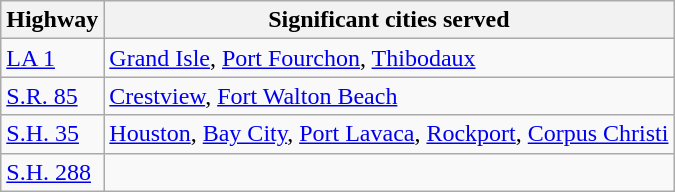<table class="wikitable">
<tr>
<th>Highway</th>
<th>Significant cities served</th>
</tr>
<tr>
<td> <a href='#'>LA 1</a></td>
<td><a href='#'>Grand Isle</a>, <a href='#'>Port Fourchon</a>, <a href='#'>Thibodaux</a></td>
</tr>
<tr>
<td> <a href='#'>S.R. 85</a></td>
<td><a href='#'>Crestview</a>, <a href='#'>Fort Walton Beach</a></td>
</tr>
<tr>
<td> <a href='#'>S.H. 35</a></td>
<td><a href='#'>Houston</a>, <a href='#'>Bay City</a>, <a href='#'>Port Lavaca</a>, <a href='#'>Rockport</a>, <a href='#'>Corpus Christi</a></td>
</tr>
<tr>
<td> <a href='#'>S.H. 288</a></td>
<td></td>
</tr>
</table>
